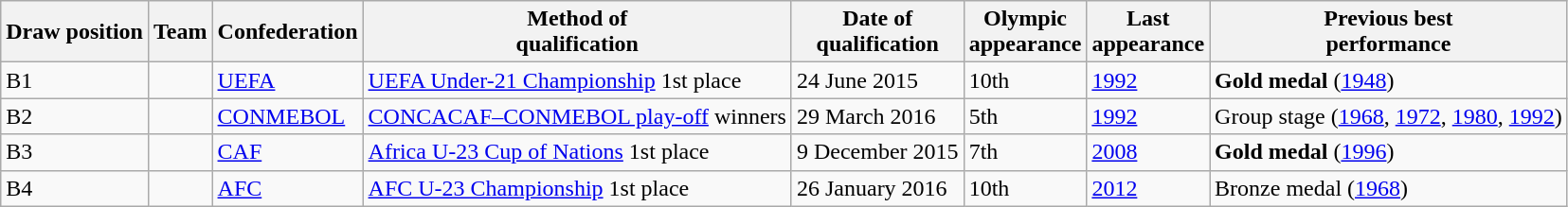<table class="wikitable sortable">
<tr>
<th>Draw position</th>
<th>Team</th>
<th>Confederation</th>
<th>Method of<br>qualification</th>
<th>Date of<br>qualification</th>
<th>Olympic<br>appearance</th>
<th>Last<br>appearance</th>
<th>Previous best<br>performance</th>
</tr>
<tr>
<td>B1</td>
<td style=white-space:nowrap></td>
<td><a href='#'>UEFA</a></td>
<td><a href='#'>UEFA Under-21 Championship</a> 1st place</td>
<td>24 June 2015</td>
<td data-sort-value="10">10th</td>
<td><a href='#'>1992</a></td>
<td data-sort-value="7.1"><strong>Gold medal</strong> (<a href='#'>1948</a>)</td>
</tr>
<tr>
<td>B2</td>
<td style=white-space:nowrap></td>
<td><a href='#'>CONMEBOL</a></td>
<td><a href='#'>CONCACAF–CONMEBOL play-off</a> winners</td>
<td>29 March 2016</td>
<td data-sort-value="5">5th</td>
<td><a href='#'>1992</a></td>
<td data-sort-value="1.4">Group stage (<a href='#'>1968</a>, <a href='#'>1972</a>, <a href='#'>1980</a>, <a href='#'>1992</a>)</td>
</tr>
<tr>
<td>B3</td>
<td style=white-space:nowrap></td>
<td><a href='#'>CAF</a></td>
<td><a href='#'>Africa U-23 Cup of Nations</a> 1st place</td>
<td>9 December 2015</td>
<td data-sort-value="7">7th</td>
<td><a href='#'>2008</a></td>
<td data-sort-value="7.1"><strong>Gold medal</strong> (<a href='#'>1996</a>)</td>
</tr>
<tr>
<td>B4</td>
<td style=white-space:nowrap></td>
<td><a href='#'>AFC</a></td>
<td><a href='#'>AFC U-23 Championship</a> 1st place</td>
<td>26 January 2016</td>
<td data-sort-value="10">10th</td>
<td><a href='#'>2012</a></td>
<td data-sort-value="5.1">Bronze medal (<a href='#'>1968</a>)</td>
</tr>
</table>
